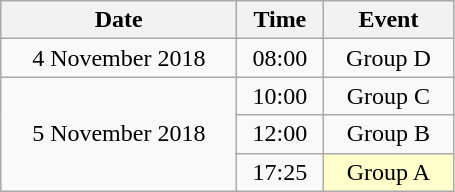<table class = "wikitable" style="text-align:center;">
<tr>
<th width=150>Date</th>
<th width=50>Time</th>
<th width=80>Event</th>
</tr>
<tr>
<td>4 November 2018</td>
<td>08:00</td>
<td>Group D</td>
</tr>
<tr>
<td rowspan=3>5 November 2018</td>
<td>10:00</td>
<td>Group C</td>
</tr>
<tr>
<td>12:00</td>
<td>Group B</td>
</tr>
<tr>
<td>17:25</td>
<td bgcolor=ffffcc>Group A</td>
</tr>
</table>
